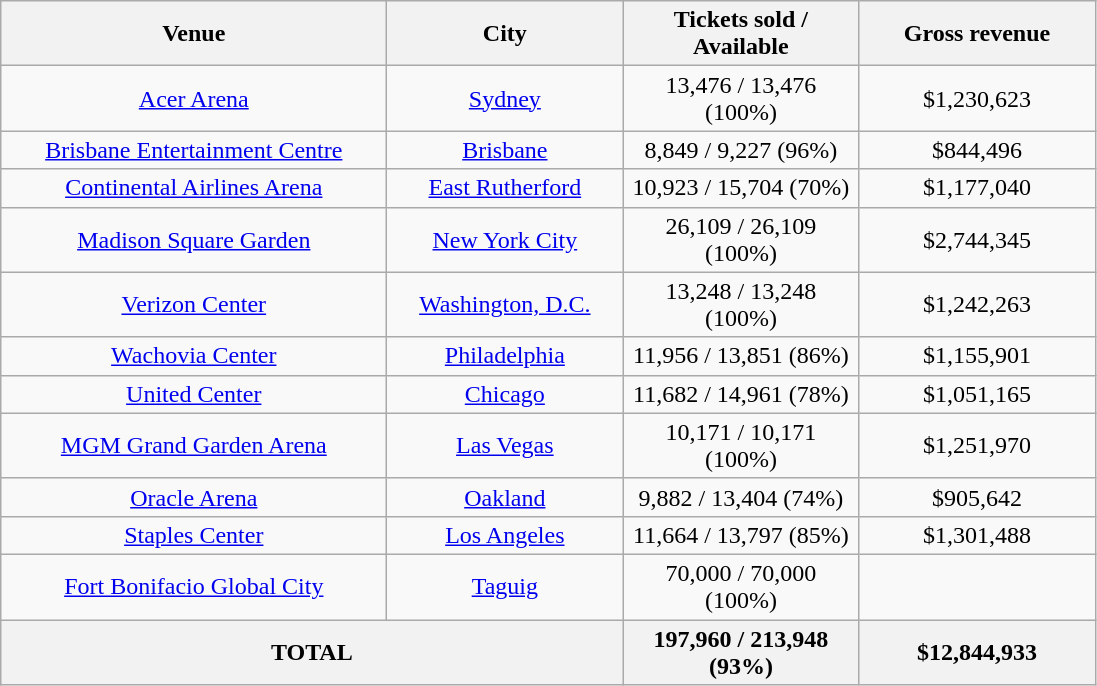<table class="wikitable plainrowheaders" style="text-align:center">
<tr>
<th style="width:250px;">Venue</th>
<th style="width:150px;">City</th>
<th style="width:150px;">Tickets sold / Available</th>
<th style="width:150px;">Gross revenue</th>
</tr>
<tr>
<td scope="row"><a href='#'>Acer Arena</a></td>
<td><a href='#'>Sydney</a></td>
<td>13,476  / 13,476  (100%)</td>
<td>$1,230,623</td>
</tr>
<tr>
<td scope="row"><a href='#'>Brisbane Entertainment Centre</a></td>
<td><a href='#'>Brisbane</a></td>
<td>8,849 / 9,227 (96%)</td>
<td>$844,496</td>
</tr>
<tr>
<td scope="row"><a href='#'>Continental Airlines Arena</a></td>
<td><a href='#'>East Rutherford</a></td>
<td>10,923 / 15,704 (70%)</td>
<td>$1,177,040</td>
</tr>
<tr>
<td scope="row"><a href='#'>Madison Square Garden</a></td>
<td><a href='#'>New York City</a></td>
<td>26,109 / 26,109 (100%)</td>
<td>$2,744,345</td>
</tr>
<tr>
<td scope="row"><a href='#'>Verizon Center</a></td>
<td><a href='#'>Washington, D.C.</a></td>
<td>13,248 / 13,248 (100%)</td>
<td>$1,242,263</td>
</tr>
<tr>
<td scope="row"><a href='#'>Wachovia Center</a></td>
<td><a href='#'>Philadelphia</a></td>
<td>11,956 / 13,851 (86%)</td>
<td>$1,155,901</td>
</tr>
<tr>
<td scope="row"><a href='#'>United Center</a></td>
<td><a href='#'>Chicago</a></td>
<td>11,682 / 14,961 (78%)</td>
<td>$1,051,165</td>
</tr>
<tr>
<td scope="row"><a href='#'>MGM Grand Garden Arena</a></td>
<td><a href='#'>Las Vegas</a></td>
<td>10,171 / 10,171 (100%)</td>
<td>$1,251,970</td>
</tr>
<tr>
<td scope="row"><a href='#'>Oracle Arena</a></td>
<td><a href='#'>Oakland</a></td>
<td>9,882 / 13,404 (74%)</td>
<td>$905,642</td>
</tr>
<tr>
<td scope="row"><a href='#'>Staples Center</a></td>
<td><a href='#'>Los Angeles</a></td>
<td>11,664 / 13,797 (85%)</td>
<td>$1,301,488</td>
</tr>
<tr>
<td><a href='#'>Fort Bonifacio Global City</a></td>
<td><a href='#'>Taguig</a></td>
<td>70,000 / 70,000 (100%)</td>
<td></td>
</tr>
<tr>
<th colspan="2">TOTAL</th>
<th>197,960 / 213,948 (93%)</th>
<th>$12,844,933</th>
</tr>
</table>
